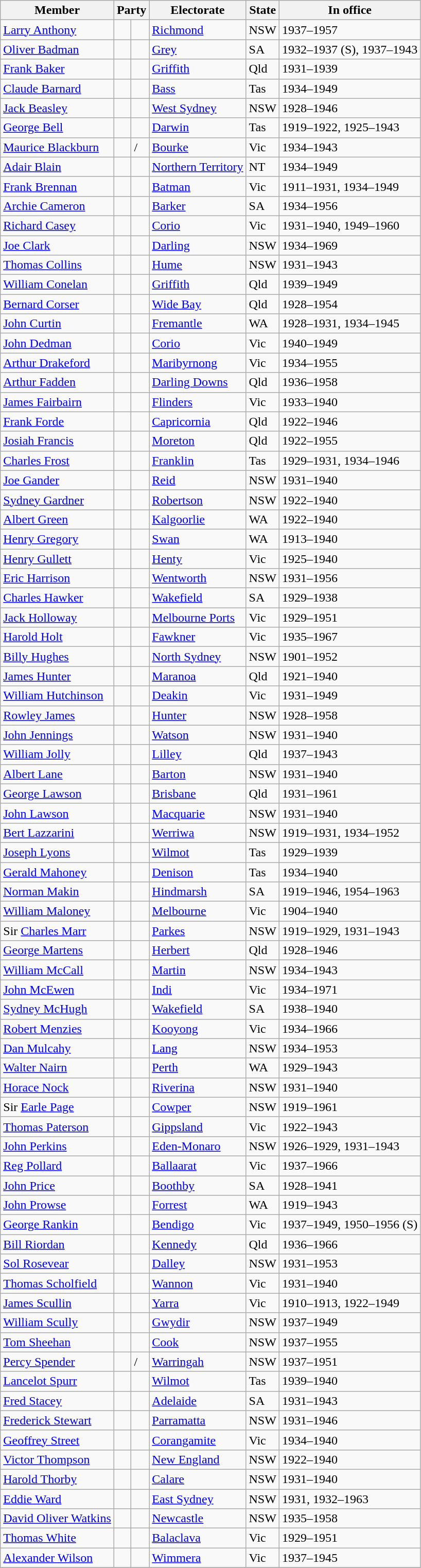<table class="wikitable sortable">
<tr>
<th>Member</th>
<th colspan=2>Party</th>
<th>Electorate</th>
<th>State</th>
<th>In office</th>
</tr>
<tr>
<td><a href='#'>Larry Anthony</a></td>
<td> </td>
<td></td>
<td><a href='#'>Richmond</a></td>
<td>NSW</td>
<td>1937–1957</td>
</tr>
<tr>
<td><a href='#'>Oliver Badman</a></td>
<td> </td>
<td></td>
<td><a href='#'>Grey</a></td>
<td>SA</td>
<td>1932–1937 (S), 1937–1943</td>
</tr>
<tr>
<td><a href='#'>Frank Baker</a></td>
<td> </td>
<td></td>
<td><a href='#'>Griffith</a></td>
<td>Qld</td>
<td>1931–1939</td>
</tr>
<tr>
<td><a href='#'>Claude Barnard</a></td>
<td> </td>
<td></td>
<td><a href='#'>Bass</a></td>
<td>Tas</td>
<td>1934–1949</td>
</tr>
<tr>
<td><a href='#'>Jack Beasley</a></td>
<td> </td>
<td></td>
<td><a href='#'>West Sydney</a></td>
<td>NSW</td>
<td>1928–1946</td>
</tr>
<tr>
<td><a href='#'>George Bell</a></td>
<td> </td>
<td></td>
<td><a href='#'>Darwin</a></td>
<td>Tas</td>
<td>1919–1922, 1925–1943</td>
</tr>
<tr>
<td><a href='#'>Maurice Blackburn</a></td>
<td> </td>
<td>/</td>
<td><a href='#'>Bourke</a></td>
<td>Vic</td>
<td>1934–1943</td>
</tr>
<tr>
<td><a href='#'>Adair Blain</a></td>
<td> </td>
<td></td>
<td><a href='#'>Northern Territory</a></td>
<td>NT</td>
<td>1934–1949</td>
</tr>
<tr>
<td><a href='#'>Frank Brennan</a></td>
<td> </td>
<td></td>
<td><a href='#'>Batman</a></td>
<td>Vic</td>
<td>1911–1931, 1934–1949</td>
</tr>
<tr>
<td><a href='#'>Archie Cameron</a></td>
<td> </td>
<td></td>
<td><a href='#'>Barker</a></td>
<td>SA</td>
<td>1934–1956</td>
</tr>
<tr>
<td><a href='#'>Richard Casey</a></td>
<td> </td>
<td></td>
<td><a href='#'>Corio</a></td>
<td>Vic</td>
<td>1931–1940, 1949–1960</td>
</tr>
<tr>
<td><a href='#'>Joe Clark</a></td>
<td> </td>
<td></td>
<td><a href='#'>Darling</a></td>
<td>NSW</td>
<td>1934–1969</td>
</tr>
<tr>
<td><a href='#'>Thomas Collins</a></td>
<td> </td>
<td></td>
<td><a href='#'>Hume</a></td>
<td>NSW</td>
<td>1931–1943</td>
</tr>
<tr>
<td><a href='#'>William Conelan</a></td>
<td> </td>
<td></td>
<td><a href='#'>Griffith</a></td>
<td>Qld</td>
<td>1939–1949</td>
</tr>
<tr>
<td><a href='#'>Bernard Corser</a></td>
<td> </td>
<td></td>
<td><a href='#'>Wide Bay</a></td>
<td>Qld</td>
<td>1928–1954</td>
</tr>
<tr>
<td><a href='#'>John Curtin</a></td>
<td> </td>
<td></td>
<td><a href='#'>Fremantle</a></td>
<td>WA</td>
<td>1928–1931, 1934–1945</td>
</tr>
<tr>
<td><a href='#'>John Dedman</a></td>
<td> </td>
<td></td>
<td><a href='#'>Corio</a></td>
<td>Vic</td>
<td>1940–1949</td>
</tr>
<tr>
<td><a href='#'>Arthur Drakeford</a></td>
<td> </td>
<td></td>
<td><a href='#'>Maribyrnong</a></td>
<td>Vic</td>
<td>1934–1955</td>
</tr>
<tr>
<td><a href='#'>Arthur Fadden</a></td>
<td> </td>
<td></td>
<td><a href='#'>Darling Downs</a></td>
<td>Qld</td>
<td>1936–1958</td>
</tr>
<tr>
<td><a href='#'>James Fairbairn</a></td>
<td> </td>
<td></td>
<td><a href='#'>Flinders</a></td>
<td>Vic</td>
<td>1933–1940</td>
</tr>
<tr>
<td><a href='#'>Frank Forde</a></td>
<td> </td>
<td></td>
<td><a href='#'>Capricornia</a></td>
<td>Qld</td>
<td>1922–1946</td>
</tr>
<tr>
<td><a href='#'>Josiah Francis</a></td>
<td> </td>
<td></td>
<td><a href='#'>Moreton</a></td>
<td>Qld</td>
<td>1922–1955</td>
</tr>
<tr>
<td><a href='#'>Charles Frost</a></td>
<td> </td>
<td></td>
<td><a href='#'>Franklin</a></td>
<td>Tas</td>
<td>1929–1931, 1934–1946</td>
</tr>
<tr>
<td><a href='#'>Joe Gander</a></td>
<td> </td>
<td></td>
<td><a href='#'>Reid</a></td>
<td>NSW</td>
<td>1931–1940</td>
</tr>
<tr>
<td><a href='#'>Sydney Gardner</a></td>
<td> </td>
<td></td>
<td><a href='#'>Robertson</a></td>
<td>NSW</td>
<td>1922–1940</td>
</tr>
<tr>
<td><a href='#'>Albert Green</a></td>
<td> </td>
<td></td>
<td><a href='#'>Kalgoorlie</a></td>
<td>WA</td>
<td>1922–1940</td>
</tr>
<tr>
<td><a href='#'>Henry Gregory</a></td>
<td> </td>
<td></td>
<td><a href='#'>Swan</a></td>
<td>WA</td>
<td>1913–1940</td>
</tr>
<tr>
<td><a href='#'>Henry Gullett</a></td>
<td> </td>
<td></td>
<td><a href='#'>Henty</a></td>
<td>Vic</td>
<td>1925–1940</td>
</tr>
<tr>
<td><a href='#'>Eric Harrison</a></td>
<td> </td>
<td></td>
<td><a href='#'>Wentworth</a></td>
<td>NSW</td>
<td>1931–1956</td>
</tr>
<tr>
<td><a href='#'>Charles Hawker</a></td>
<td> </td>
<td></td>
<td><a href='#'>Wakefield</a></td>
<td>SA</td>
<td>1929–1938</td>
</tr>
<tr>
<td><a href='#'>Jack Holloway</a></td>
<td> </td>
<td></td>
<td><a href='#'>Melbourne Ports</a></td>
<td>Vic</td>
<td>1929–1951</td>
</tr>
<tr>
<td><a href='#'>Harold Holt</a></td>
<td> </td>
<td></td>
<td><a href='#'>Fawkner</a></td>
<td>Vic</td>
<td>1935–1967</td>
</tr>
<tr>
<td><a href='#'>Billy Hughes</a></td>
<td> </td>
<td></td>
<td><a href='#'>North Sydney</a></td>
<td>NSW</td>
<td>1901–1952</td>
</tr>
<tr>
<td><a href='#'>James Hunter</a></td>
<td> </td>
<td></td>
<td><a href='#'>Maranoa</a></td>
<td>Qld</td>
<td>1921–1940</td>
</tr>
<tr>
<td><a href='#'>William Hutchinson</a></td>
<td> </td>
<td></td>
<td><a href='#'>Deakin</a></td>
<td>Vic</td>
<td>1931–1949</td>
</tr>
<tr>
<td><a href='#'>Rowley James</a></td>
<td> </td>
<td></td>
<td><a href='#'>Hunter</a></td>
<td>NSW</td>
<td>1928–1958</td>
</tr>
<tr>
<td><a href='#'>John Jennings</a></td>
<td> </td>
<td></td>
<td><a href='#'>Watson</a></td>
<td>NSW</td>
<td>1931–1940</td>
</tr>
<tr>
<td><a href='#'>William Jolly</a></td>
<td> </td>
<td></td>
<td><a href='#'>Lilley</a></td>
<td>Qld</td>
<td>1937–1943</td>
</tr>
<tr>
<td><a href='#'>Albert Lane</a></td>
<td> </td>
<td></td>
<td><a href='#'>Barton</a></td>
<td>NSW</td>
<td>1931–1940</td>
</tr>
<tr>
<td><a href='#'>George Lawson</a></td>
<td> </td>
<td></td>
<td><a href='#'>Brisbane</a></td>
<td>Qld</td>
<td>1931–1961</td>
</tr>
<tr>
<td><a href='#'>John Lawson</a></td>
<td> </td>
<td></td>
<td><a href='#'>Macquarie</a></td>
<td>NSW</td>
<td>1931–1940</td>
</tr>
<tr>
<td><a href='#'>Bert Lazzarini</a></td>
<td> </td>
<td></td>
<td><a href='#'>Werriwa</a></td>
<td>NSW</td>
<td>1919–1931, 1934–1952</td>
</tr>
<tr>
<td><a href='#'>Joseph Lyons</a></td>
<td> </td>
<td></td>
<td><a href='#'>Wilmot</a></td>
<td>Tas</td>
<td>1929–1939</td>
</tr>
<tr>
<td><a href='#'>Gerald Mahoney</a></td>
<td> </td>
<td></td>
<td><a href='#'>Denison</a></td>
<td>Tas</td>
<td>1934–1940</td>
</tr>
<tr>
<td><a href='#'>Norman Makin</a></td>
<td> </td>
<td></td>
<td><a href='#'>Hindmarsh</a></td>
<td>SA</td>
<td>1919–1946, 1954–1963</td>
</tr>
<tr>
<td><a href='#'>William Maloney</a></td>
<td> </td>
<td></td>
<td><a href='#'>Melbourne</a></td>
<td>Vic</td>
<td>1904–1940</td>
</tr>
<tr>
<td>Sir <a href='#'>Charles Marr</a></td>
<td> </td>
<td></td>
<td><a href='#'>Parkes</a></td>
<td>NSW</td>
<td>1919–1929, 1931–1943</td>
</tr>
<tr>
<td><a href='#'>George Martens</a></td>
<td> </td>
<td></td>
<td><a href='#'>Herbert</a></td>
<td>Qld</td>
<td>1928–1946</td>
</tr>
<tr>
<td><a href='#'>William McCall</a></td>
<td> </td>
<td></td>
<td><a href='#'>Martin</a></td>
<td>NSW</td>
<td>1934–1943</td>
</tr>
<tr>
<td><a href='#'>John McEwen</a></td>
<td> </td>
<td></td>
<td><a href='#'>Indi</a></td>
<td>Vic</td>
<td>1934–1971</td>
</tr>
<tr>
<td><a href='#'>Sydney McHugh</a></td>
<td> </td>
<td></td>
<td><a href='#'>Wakefield</a></td>
<td>SA</td>
<td>1938–1940</td>
</tr>
<tr>
<td><a href='#'>Robert Menzies</a></td>
<td> </td>
<td></td>
<td><a href='#'>Kooyong</a></td>
<td>Vic</td>
<td>1934–1966</td>
</tr>
<tr>
<td><a href='#'>Dan Mulcahy</a></td>
<td> </td>
<td></td>
<td><a href='#'>Lang</a></td>
<td>NSW</td>
<td>1934–1953</td>
</tr>
<tr>
<td><a href='#'>Walter Nairn</a></td>
<td> </td>
<td></td>
<td><a href='#'>Perth</a></td>
<td>WA</td>
<td>1929–1943</td>
</tr>
<tr>
<td><a href='#'>Horace Nock</a></td>
<td> </td>
<td></td>
<td><a href='#'>Riverina</a></td>
<td>NSW</td>
<td>1931–1940</td>
</tr>
<tr>
<td>Sir <a href='#'>Earle Page</a></td>
<td> </td>
<td></td>
<td><a href='#'>Cowper</a></td>
<td>NSW</td>
<td>1919–1961</td>
</tr>
<tr>
<td><a href='#'>Thomas Paterson</a></td>
<td> </td>
<td></td>
<td><a href='#'>Gippsland</a></td>
<td>Vic</td>
<td>1922–1943</td>
</tr>
<tr>
<td><a href='#'>John Perkins</a></td>
<td> </td>
<td></td>
<td><a href='#'>Eden-Monaro</a></td>
<td>NSW</td>
<td>1926–1929, 1931–1943</td>
</tr>
<tr>
<td><a href='#'>Reg Pollard</a></td>
<td> </td>
<td></td>
<td><a href='#'>Ballaarat</a></td>
<td>Vic</td>
<td>1937–1966</td>
</tr>
<tr>
<td><a href='#'>John Price</a></td>
<td> </td>
<td></td>
<td><a href='#'>Boothby</a></td>
<td>SA</td>
<td>1928–1941</td>
</tr>
<tr>
<td><a href='#'>John Prowse</a></td>
<td> </td>
<td></td>
<td><a href='#'>Forrest</a></td>
<td>WA</td>
<td>1919–1943</td>
</tr>
<tr>
<td><a href='#'>George Rankin</a></td>
<td> </td>
<td></td>
<td><a href='#'>Bendigo</a></td>
<td>Vic</td>
<td>1937–1949, 1950–1956 (S)</td>
</tr>
<tr>
<td><a href='#'>Bill Riordan</a></td>
<td> </td>
<td></td>
<td><a href='#'>Kennedy</a></td>
<td>Qld</td>
<td>1936–1966</td>
</tr>
<tr>
<td><a href='#'>Sol Rosevear</a></td>
<td> </td>
<td></td>
<td><a href='#'>Dalley</a></td>
<td>NSW</td>
<td>1931–1953</td>
</tr>
<tr>
<td><a href='#'>Thomas Scholfield</a></td>
<td> </td>
<td></td>
<td><a href='#'>Wannon</a></td>
<td>Vic</td>
<td>1931–1940</td>
</tr>
<tr>
<td><a href='#'>James Scullin</a></td>
<td> </td>
<td></td>
<td><a href='#'>Yarra</a></td>
<td>Vic</td>
<td>1910–1913, 1922–1949</td>
</tr>
<tr>
<td><a href='#'>William Scully</a></td>
<td> </td>
<td></td>
<td><a href='#'>Gwydir</a></td>
<td>NSW</td>
<td>1937–1949</td>
</tr>
<tr>
<td><a href='#'>Tom Sheehan</a></td>
<td> </td>
<td></td>
<td><a href='#'>Cook</a></td>
<td>NSW</td>
<td>1937–1955</td>
</tr>
<tr>
<td><a href='#'>Percy Spender</a></td>
<td> </td>
<td>/</td>
<td><a href='#'>Warringah</a></td>
<td>NSW</td>
<td>1937–1951</td>
</tr>
<tr>
<td><a href='#'>Lancelot Spurr</a></td>
<td> </td>
<td></td>
<td><a href='#'>Wilmot</a></td>
<td>Tas</td>
<td>1939–1940</td>
</tr>
<tr>
<td><a href='#'>Fred Stacey</a></td>
<td> </td>
<td></td>
<td><a href='#'>Adelaide</a></td>
<td>SA</td>
<td>1931–1943</td>
</tr>
<tr>
<td><a href='#'>Frederick Stewart</a></td>
<td> </td>
<td></td>
<td><a href='#'>Parramatta</a></td>
<td>NSW</td>
<td>1931–1946</td>
</tr>
<tr>
<td><a href='#'>Geoffrey Street</a></td>
<td> </td>
<td></td>
<td><a href='#'>Corangamite</a></td>
<td>Vic</td>
<td>1934–1940</td>
</tr>
<tr>
<td><a href='#'>Victor Thompson</a></td>
<td> </td>
<td></td>
<td><a href='#'>New England</a></td>
<td>NSW</td>
<td>1922–1940</td>
</tr>
<tr>
<td><a href='#'>Harold Thorby</a></td>
<td> </td>
<td></td>
<td><a href='#'>Calare</a></td>
<td>NSW</td>
<td>1931–1940</td>
</tr>
<tr>
<td><a href='#'>Eddie Ward</a></td>
<td> </td>
<td></td>
<td><a href='#'>East Sydney</a></td>
<td>NSW</td>
<td>1931, 1932–1963</td>
</tr>
<tr>
<td><a href='#'>David Oliver Watkins</a></td>
<td> </td>
<td></td>
<td><a href='#'>Newcastle</a></td>
<td>NSW</td>
<td>1935–1958</td>
</tr>
<tr>
<td><a href='#'>Thomas White</a></td>
<td> </td>
<td></td>
<td><a href='#'>Balaclava</a></td>
<td>Vic</td>
<td>1929–1951</td>
</tr>
<tr>
<td><a href='#'>Alexander Wilson</a></td>
<td> </td>
<td></td>
<td><a href='#'>Wimmera</a></td>
<td>Vic</td>
<td>1937–1945</td>
</tr>
<tr>
</tr>
</table>
